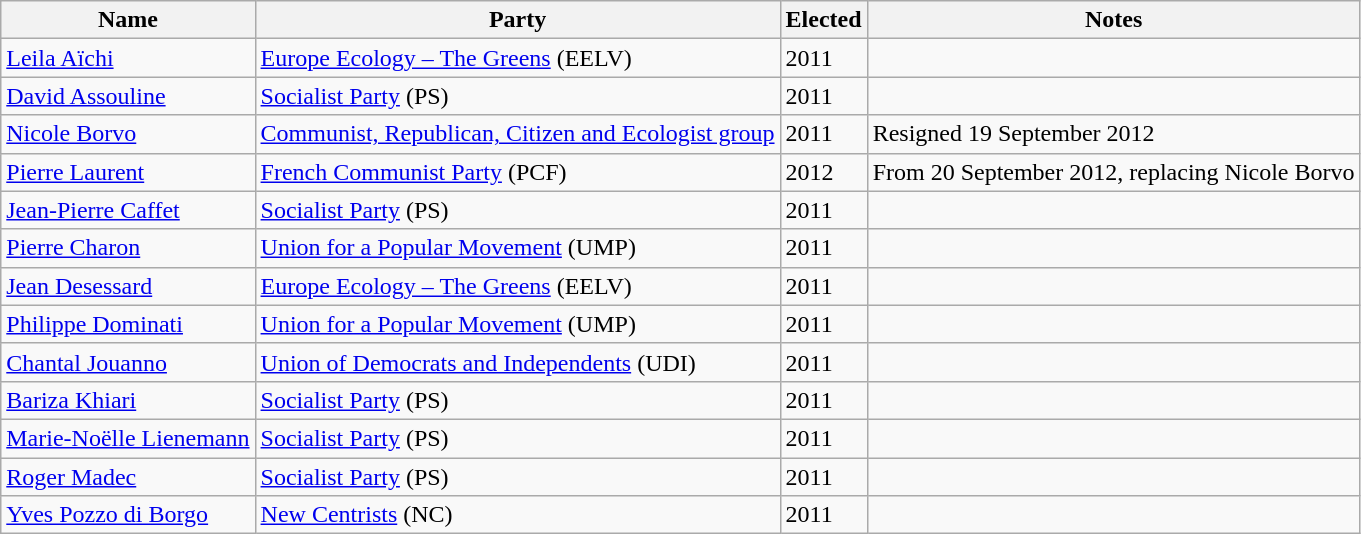<table class="wikitable sortable">
<tr>
<th>Name</th>
<th>Party</th>
<th>Elected</th>
<th>Notes</th>
</tr>
<tr>
<td><a href='#'>Leila Aïchi</a></td>
<td><a href='#'>Europe Ecology – The Greens</a> (EELV)</td>
<td>2011</td>
<td></td>
</tr>
<tr>
<td><a href='#'>David Assouline</a></td>
<td><a href='#'>Socialist Party</a> (PS)</td>
<td>2011</td>
<td></td>
</tr>
<tr>
<td><a href='#'>Nicole Borvo</a></td>
<td><a href='#'>Communist, Republican, Citizen and Ecologist group</a></td>
<td>2011</td>
<td>Resigned 19 September 2012</td>
</tr>
<tr>
<td><a href='#'>Pierre Laurent</a></td>
<td><a href='#'>French Communist Party</a> (PCF)</td>
<td>2012</td>
<td>From 20 September 2012, replacing Nicole Borvo</td>
</tr>
<tr>
<td><a href='#'>Jean-Pierre Caffet</a></td>
<td><a href='#'>Socialist Party</a> (PS)</td>
<td>2011</td>
<td></td>
</tr>
<tr>
<td><a href='#'>Pierre Charon</a></td>
<td><a href='#'>Union for a Popular Movement</a> (UMP)</td>
<td>2011</td>
<td></td>
</tr>
<tr>
<td><a href='#'>Jean Desessard</a></td>
<td><a href='#'>Europe Ecology – The Greens</a> (EELV)</td>
<td>2011</td>
<td></td>
</tr>
<tr>
<td><a href='#'>Philippe Dominati</a></td>
<td><a href='#'>Union for a Popular Movement</a> (UMP)</td>
<td>2011</td>
<td></td>
</tr>
<tr>
<td><a href='#'>Chantal Jouanno</a></td>
<td><a href='#'>Union of Democrats and Independents</a> (UDI)</td>
<td>2011</td>
<td></td>
</tr>
<tr>
<td><a href='#'>Bariza Khiari</a></td>
<td><a href='#'>Socialist Party</a> (PS)</td>
<td>2011</td>
<td></td>
</tr>
<tr>
<td><a href='#'>Marie-Noëlle Lienemann</a></td>
<td><a href='#'>Socialist Party</a> (PS)</td>
<td>2011</td>
<td></td>
</tr>
<tr>
<td><a href='#'>Roger Madec</a></td>
<td><a href='#'>Socialist Party</a> (PS)</td>
<td>2011</td>
<td></td>
</tr>
<tr>
<td><a href='#'>Yves Pozzo di Borgo</a></td>
<td><a href='#'>New Centrists</a> (NC)</td>
<td>2011</td>
<td></td>
</tr>
</table>
